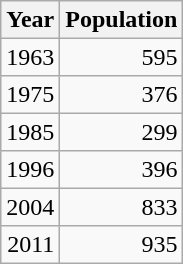<table class="wikitable" style="line-height:1.1em;">
<tr>
<th>Year</th>
<th>Population</th>
</tr>
<tr align="right">
<td>1963</td>
<td>595</td>
</tr>
<tr align="right">
<td>1975</td>
<td>376</td>
</tr>
<tr align="right">
<td>1985</td>
<td>299</td>
</tr>
<tr align="right">
<td>1996</td>
<td>396</td>
</tr>
<tr align="right">
<td>2004</td>
<td>833</td>
</tr>
<tr align="right">
<td>2011</td>
<td>935</td>
</tr>
</table>
